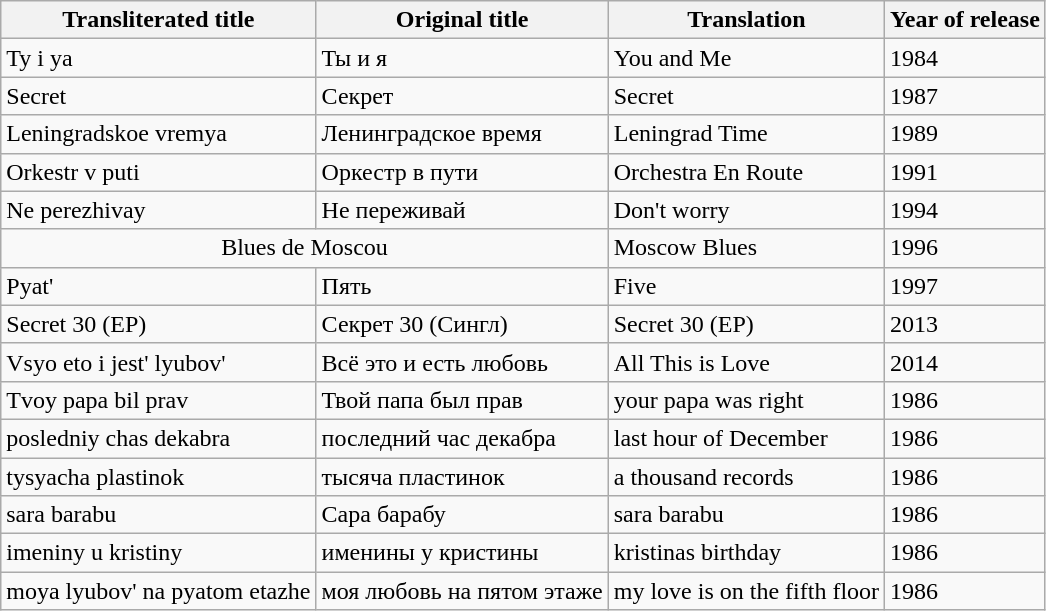<table class="wikitable">
<tr>
<th>Transliterated title</th>
<th>Original title</th>
<th>Translation</th>
<th>Year of release</th>
</tr>
<tr>
<td>Ty i ya</td>
<td>Ты и я</td>
<td>You and Me</td>
<td>1984</td>
</tr>
<tr>
<td>Secret</td>
<td>Секрет</td>
<td>Secret</td>
<td>1987</td>
</tr>
<tr>
<td>Leningradskoe vremya</td>
<td>Ленинградское время</td>
<td>Leningrad Time</td>
<td>1989</td>
</tr>
<tr>
<td>Orkestr v puti</td>
<td>Оркестр в пути</td>
<td>Orchestra En Route</td>
<td>1991</td>
</tr>
<tr>
<td>Ne perezhivay</td>
<td>Не переживай</td>
<td>Don't worry</td>
<td>1994</td>
</tr>
<tr>
<td colspan="2" align="center">Blues de Moscou</td>
<td>Moscow Blues</td>
<td>1996</td>
</tr>
<tr>
<td>Pyat'</td>
<td>Пять</td>
<td>Five</td>
<td>1997</td>
</tr>
<tr>
<td>Secret 30 (EP)</td>
<td>Секрет 30 (Сингл)</td>
<td>Secret 30 (EP)</td>
<td>2013</td>
</tr>
<tr>
<td>Vsyo eto i jest' lyubov'</td>
<td>Всё это и есть любовь</td>
<td>All This is Love</td>
<td>2014</td>
</tr>
<tr>
<td>Tvoy papa bil prav</td>
<td>Твой папа был прав</td>
<td>your papa was right</td>
<td>1986</td>
</tr>
<tr>
<td>posledniy chas dekabra</td>
<td>последний час декабра</td>
<td>last hour of December</td>
<td>1986</td>
</tr>
<tr>
<td>tysyacha plastinok</td>
<td>тысяча пластинок</td>
<td>a thousand records</td>
<td>1986</td>
</tr>
<tr>
<td>sara barabu</td>
<td>Сара барабу</td>
<td>sara barabu</td>
<td>1986</td>
</tr>
<tr>
<td>imeniny u kristiny</td>
<td>именины у кристины</td>
<td>kristinas birthday</td>
<td>1986</td>
</tr>
<tr>
<td>moya lyubov' na pyatom etazhe</td>
<td>моя любовь на пятом этаже</td>
<td>my love is on the fifth floor</td>
<td>1986</td>
</tr>
</table>
